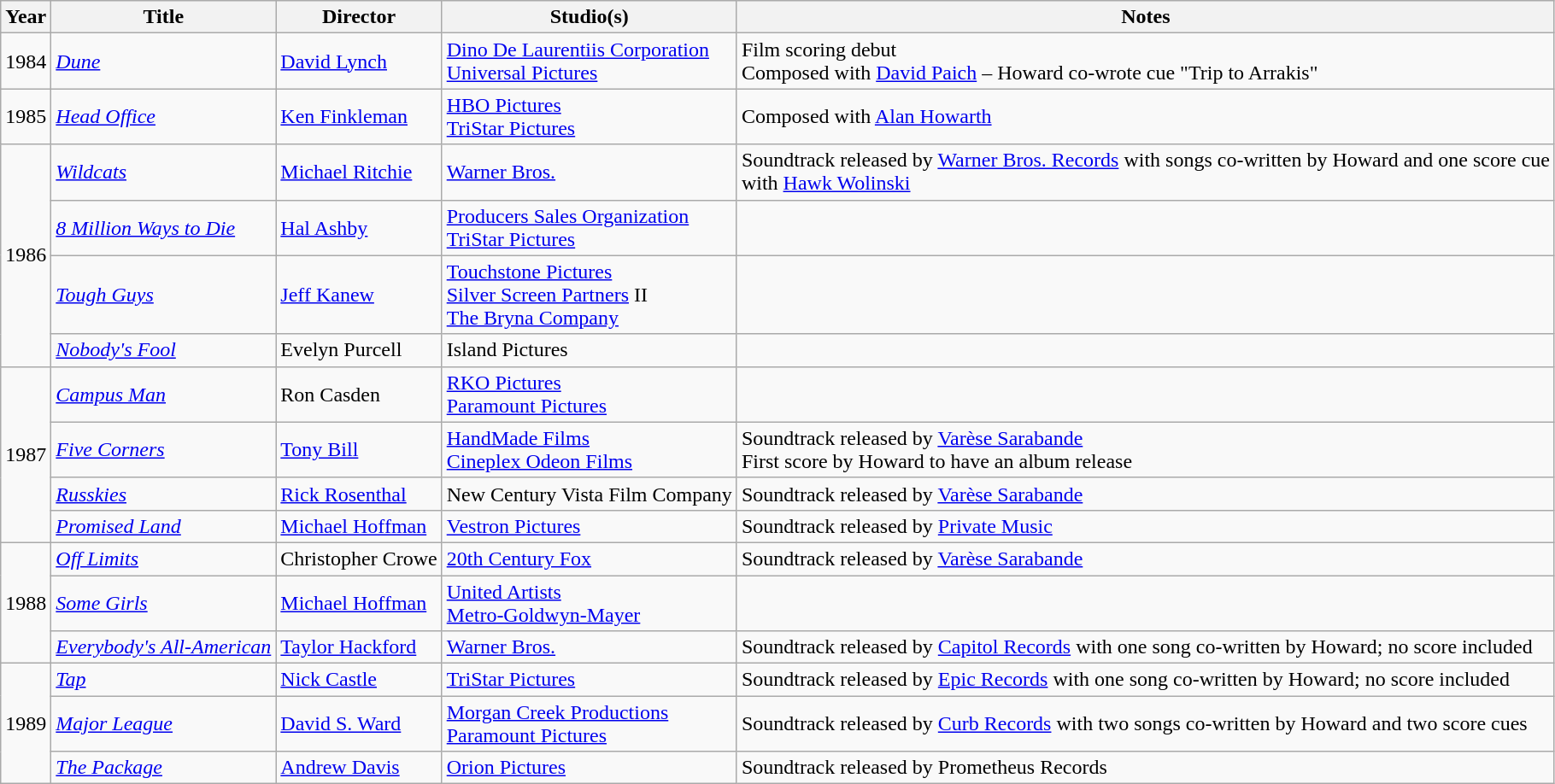<table class="wikitable sortable">
<tr>
<th>Year</th>
<th>Title</th>
<th>Director</th>
<th>Studio(s)</th>
<th>Notes</th>
</tr>
<tr>
<td>1984</td>
<td><em><a href='#'>Dune</a></em></td>
<td><a href='#'>David Lynch</a></td>
<td><a href='#'>Dino De Laurentiis Corporation</a><br><a href='#'>Universal Pictures</a></td>
<td>Film scoring debut<br>Composed with <a href='#'>David Paich</a> – Howard co-wrote cue "Trip to Arrakis"</td>
</tr>
<tr>
<td>1985</td>
<td><em><a href='#'>Head Office</a></em></td>
<td><a href='#'>Ken Finkleman</a></td>
<td><a href='#'>HBO Pictures</a><br><a href='#'>TriStar Pictures</a></td>
<td>Composed with <a href='#'>Alan Howarth</a></td>
</tr>
<tr>
<td rowspan="4">1986</td>
<td><em><a href='#'>Wildcats</a></em></td>
<td><a href='#'>Michael Ritchie</a></td>
<td><a href='#'>Warner Bros.</a></td>
<td>Soundtrack released by <a href='#'>Warner Bros. Records</a> with songs co-written by Howard and one score cue<br>with <a href='#'>Hawk Wolinski</a></td>
</tr>
<tr>
<td><em><a href='#'>8 Million Ways to Die</a></em></td>
<td><a href='#'>Hal Ashby</a></td>
<td><a href='#'>Producers Sales Organization</a><br><a href='#'>TriStar Pictures</a></td>
<td></td>
</tr>
<tr>
<td><em><a href='#'>Tough Guys</a></em></td>
<td><a href='#'>Jeff Kanew</a></td>
<td><a href='#'>Touchstone Pictures</a><br><a href='#'>Silver Screen Partners</a> II<br><a href='#'>The Bryna Company</a></td>
<td></td>
</tr>
<tr>
<td><em><a href='#'>Nobody's Fool</a></em></td>
<td>Evelyn Purcell</td>
<td>Island Pictures</td>
<td></td>
</tr>
<tr>
<td rowspan="4">1987</td>
<td><em><a href='#'>Campus Man</a></em></td>
<td>Ron Casden</td>
<td><a href='#'>RKO Pictures</a><br><a href='#'>Paramount Pictures</a></td>
<td></td>
</tr>
<tr>
<td><em><a href='#'>Five Corners</a></em></td>
<td><a href='#'>Tony Bill</a></td>
<td><a href='#'>HandMade Films</a><br><a href='#'>Cineplex Odeon Films</a></td>
<td>Soundtrack released by <a href='#'>Varèse Sarabande</a><br>First score by Howard to have an album release</td>
</tr>
<tr>
<td><em><a href='#'>Russkies</a></em></td>
<td><a href='#'>Rick Rosenthal</a></td>
<td>New Century Vista Film Company</td>
<td>Soundtrack released by <a href='#'>Varèse Sarabande</a></td>
</tr>
<tr>
<td><em><a href='#'>Promised Land</a></em></td>
<td><a href='#'>Michael Hoffman</a></td>
<td><a href='#'>Vestron Pictures</a></td>
<td>Soundtrack released by <a href='#'>Private Music</a></td>
</tr>
<tr>
<td rowspan="3">1988</td>
<td><em><a href='#'>Off Limits</a></em></td>
<td>Christopher Crowe</td>
<td><a href='#'>20th Century Fox</a></td>
<td>Soundtrack released by <a href='#'>Varèse Sarabande</a></td>
</tr>
<tr>
<td><em><a href='#'>Some Girls</a></em></td>
<td><a href='#'>Michael Hoffman</a></td>
<td><a href='#'>United Artists</a><br><a href='#'>Metro-Goldwyn-Mayer</a></td>
<td></td>
</tr>
<tr>
<td><em><a href='#'>Everybody's All-American</a></em></td>
<td><a href='#'>Taylor Hackford</a></td>
<td><a href='#'>Warner Bros.</a></td>
<td>Soundtrack released by <a href='#'>Capitol Records</a> with one song co-written by Howard; no score included</td>
</tr>
<tr>
<td rowspan="3">1989</td>
<td><em><a href='#'>Tap</a></em></td>
<td><a href='#'>Nick Castle</a></td>
<td><a href='#'>TriStar Pictures</a></td>
<td>Soundtrack released by <a href='#'>Epic Records</a> with one song co-written by Howard; no score included</td>
</tr>
<tr>
<td><em><a href='#'>Major League</a></em></td>
<td><a href='#'>David S. Ward</a></td>
<td><a href='#'>Morgan Creek Productions</a><br><a href='#'>Paramount Pictures</a></td>
<td>Soundtrack released by <a href='#'>Curb Records</a> with two songs co-written by Howard and two score cues</td>
</tr>
<tr>
<td><em><a href='#'>The Package</a></em></td>
<td><a href='#'>Andrew Davis</a></td>
<td><a href='#'>Orion Pictures</a></td>
<td>Soundtrack released by Prometheus Records</td>
</tr>
</table>
